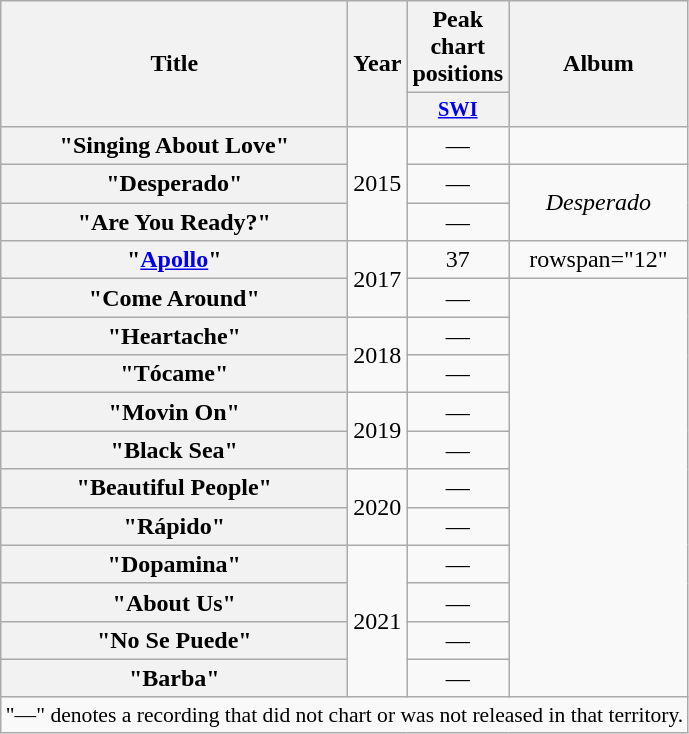<table class="wikitable plainrowheaders" style="text-align:center;">
<tr>
<th scope="col" rowspan="2" style="width:14em;">Title</th>
<th scope="col" rowspan="2" style="width:1em;">Year</th>
<th scope="col" colspan="1">Peak chart positions</th>
<th scope="col" rowspan="2">Album</th>
</tr>
<tr>
<th scope="col" style="width:3em;font-size:85%;"><a href='#'>SWI</a><br></th>
</tr>
<tr>
<th scope="row">"Singing About Love"</th>
<td rowspan="3">2015</td>
<td>—</td>
<td></td>
</tr>
<tr>
<th scope="row">"Desperado"</th>
<td>—</td>
<td rowspan="2"><em>Desperado</em></td>
</tr>
<tr>
<th scope="row">"Are You Ready?"</th>
<td>—</td>
</tr>
<tr>
<th scope="row">"<a href='#'>Apollo</a>"</th>
<td rowspan="2">2017</td>
<td>37</td>
<td>rowspan="12" </td>
</tr>
<tr>
<th scope="row">"Come Around"</th>
<td>—</td>
</tr>
<tr>
<th scope="row">"Heartache"<br></th>
<td rowspan="2">2018</td>
<td>—</td>
</tr>
<tr>
<th scope="row">"Tócame"<br></th>
<td>—</td>
</tr>
<tr>
<th scope="row">"Movin On"<br></th>
<td rowspan="2">2019</td>
<td>—</td>
</tr>
<tr>
<th scope="row">"Black Sea"</th>
<td>—</td>
</tr>
<tr>
<th scope="row">"Beautiful People"<br></th>
<td rowspan="2">2020</td>
<td>—</td>
</tr>
<tr>
<th scope="row">"Rápido"<br></th>
<td>—</td>
</tr>
<tr>
<th scope="row">"Dopamina"</th>
<td rowspan="4">2021</td>
<td>—</td>
</tr>
<tr>
<th scope="row">"About Us"</th>
<td>—</td>
</tr>
<tr>
<th scope="row">"No Se Puede"</th>
<td>—</td>
</tr>
<tr>
<th scope="row">"Barba"<br></th>
<td>—</td>
</tr>
<tr>
<td colspan="14" style="font-size:90%">"—" denotes a recording that did not chart or was not released in that territory.</td>
</tr>
</table>
